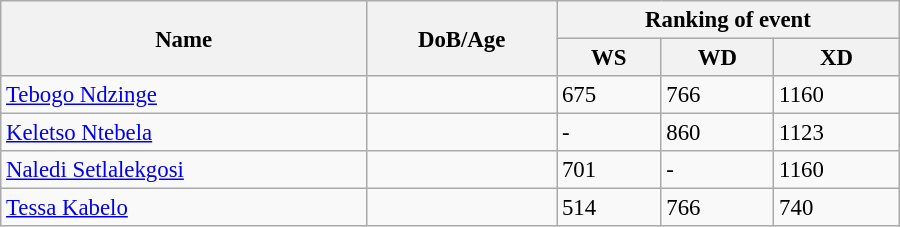<table class="wikitable" style="width:600px; font-size:95%;">
<tr>
<th rowspan="2" align="left">Name</th>
<th rowspan="2" align="left">DoB/Age</th>
<th colspan="3" align="center">Ranking of event</th>
</tr>
<tr>
<th align="center">WS</th>
<th>WD</th>
<th align="center">XD</th>
</tr>
<tr>
<td><a href='#'>Tebogo Ndzinge</a></td>
<td></td>
<td>675</td>
<td>766</td>
<td>1160</td>
</tr>
<tr>
<td><a href='#'>Keletso Ntebela</a></td>
<td></td>
<td>-</td>
<td>860</td>
<td>1123</td>
</tr>
<tr>
<td><a href='#'>Naledi Setlalekgosi</a></td>
<td></td>
<td>701</td>
<td>-</td>
<td>1160</td>
</tr>
<tr>
<td><a href='#'>Tessa Kabelo</a></td>
<td></td>
<td>514</td>
<td>766</td>
<td>740</td>
</tr>
</table>
